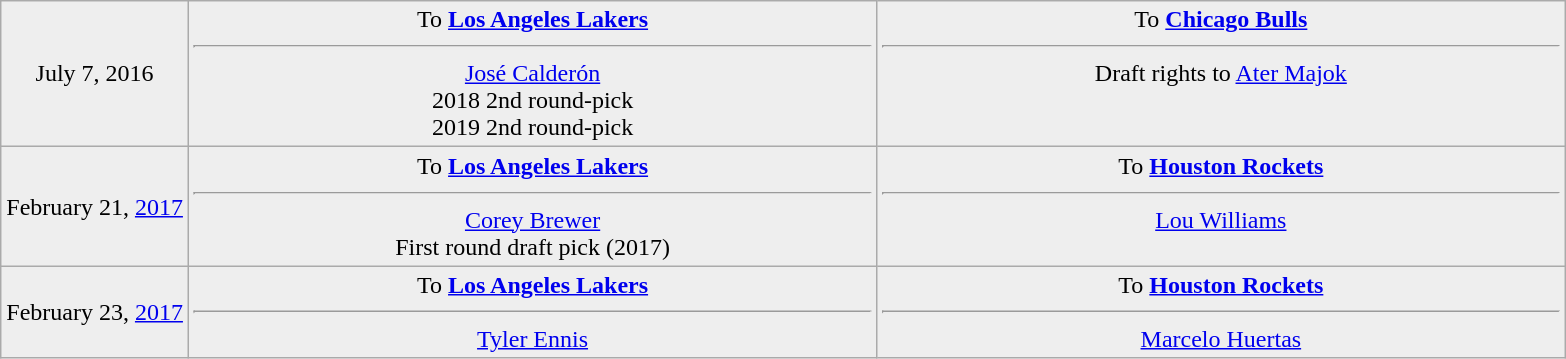<table class="wikitable sortable sortable" style="text-align: center">
<tr style="background:#eee;">
<td style="width:12%">July 7, 2016</td>
<td style="width:44%; vertical-align:top;">To <strong><a href='#'>Los Angeles Lakers</a></strong><hr><a href='#'>José Calderón</a><br>2018 2nd round-pick<br>2019 2nd round-pick</td>
<td style="width:44%; vertical-align:top;">To <strong><a href='#'>Chicago Bulls</a></strong><hr>Draft rights to <a href='#'>Ater Majok</a></td>
</tr>
<tr style="background:#eee;">
<td style="width:12%">February 21, <a href='#'>2017</a></td>
<td style="width:44%; vertical-align:top;">To <strong><a href='#'>Los Angeles Lakers</a></strong><hr><a href='#'>Corey Brewer</a><br>First round draft pick (2017)</td>
<td style="width:44%; vertical-align:top;">To <strong><a href='#'>Houston Rockets</a></strong><hr><a href='#'>Lou Williams</a></td>
</tr>
<tr style="background:#eee;">
<td style="width:12%">February 23, <a href='#'>2017</a></td>
<td style="width:44%; vertical-align:top;">To <strong><a href='#'>Los Angeles Lakers</a></strong><hr><a href='#'>Tyler Ennis</a></td>
<td style="width:44%; vertical-align:top;">To <strong><a href='#'>Houston Rockets</a></strong><hr><a href='#'>Marcelo Huertas</a></td>
</tr>
</table>
